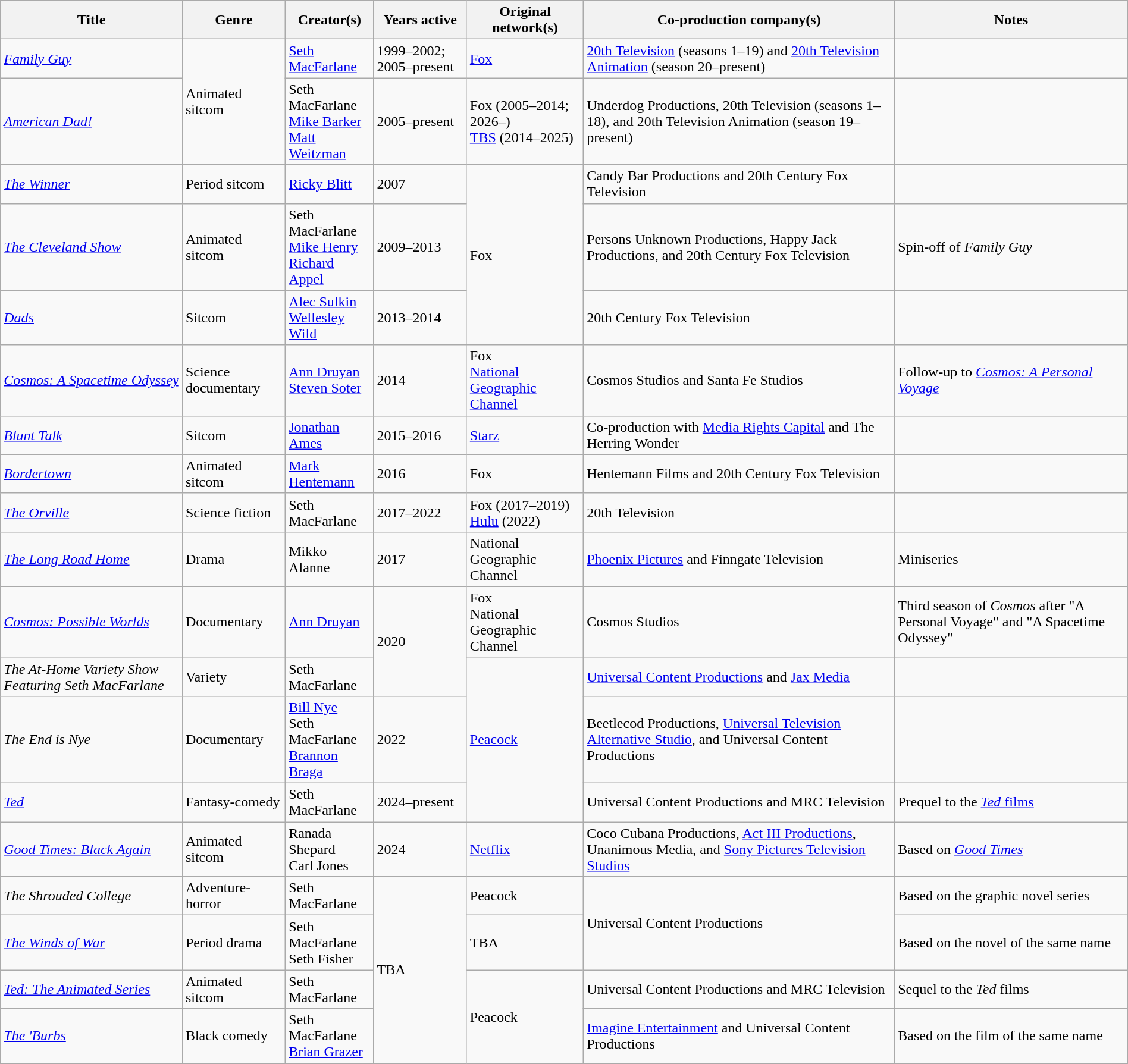<table class="wikitable" style="width: 100%">
<tr>
<th>Title</th>
<th>Genre</th>
<th>Creator(s)</th>
<th>Years active</th>
<th>Original network(s)</th>
<th>Co-production company(s)</th>
<th>Notes</th>
</tr>
<tr>
<td><em><a href='#'>Family Guy</a></em></td>
<td rowspan="2">Animated sitcom</td>
<td><a href='#'>Seth MacFarlane</a></td>
<td>1999–2002; 2005–present</td>
<td><a href='#'>Fox</a></td>
<td><a href='#'>20th Television</a> (seasons 1–19) and <a href='#'>20th Television Animation</a> (season 20–present)</td>
<td></td>
</tr>
<tr>
<td><em><a href='#'>American Dad!</a></em></td>
<td>Seth MacFarlane<br><a href='#'>Mike Barker</a><br><a href='#'>Matt Weitzman</a></td>
<td>2005–present</td>
<td>Fox (2005–2014; 2026–)<br><a href='#'>TBS</a> (2014–2025)</td>
<td>Underdog Productions, 20th Television (seasons 1–18), and 20th Television Animation (season 19–present)</td>
<td></td>
</tr>
<tr>
<td><em><a href='#'>The Winner</a></em></td>
<td>Period sitcom</td>
<td><a href='#'>Ricky Blitt</a></td>
<td>2007</td>
<td rowspan="3">Fox</td>
<td>Candy Bar Productions and 20th Century Fox Television</td>
<td></td>
</tr>
<tr>
<td><em><a href='#'>The Cleveland Show</a></em></td>
<td>Animated sitcom</td>
<td>Seth MacFarlane<br><a href='#'>Mike Henry</a><br><a href='#'>Richard Appel</a></td>
<td>2009–2013</td>
<td>Persons Unknown Productions, Happy Jack Productions, and 20th Century Fox Television</td>
<td>Spin-off of <em>Family Guy</em></td>
</tr>
<tr>
<td><em><a href='#'>Dads</a></em></td>
<td>Sitcom</td>
<td><a href='#'>Alec Sulkin</a><br><a href='#'>Wellesley Wild</a></td>
<td>2013–2014</td>
<td>20th Century Fox Television</td>
<td></td>
</tr>
<tr>
<td><em><a href='#'>Cosmos: A Spacetime Odyssey</a></em></td>
<td>Science documentary</td>
<td><a href='#'>Ann Druyan</a><br><a href='#'>Steven Soter</a></td>
<td>2014</td>
<td>Fox<br><a href='#'>National Geographic Channel</a></td>
<td>Cosmos Studios and Santa Fe Studios</td>
<td>Follow-up to <em><a href='#'>Cosmos: A Personal Voyage</a></em></td>
</tr>
<tr>
<td><em><a href='#'>Blunt Talk</a></em></td>
<td>Sitcom</td>
<td><a href='#'>Jonathan Ames</a></td>
<td>2015–2016</td>
<td><a href='#'>Starz</a></td>
<td>Co-production with <a href='#'>Media Rights Capital</a> and The Herring Wonder</td>
<td></td>
</tr>
<tr>
<td><em><a href='#'>Bordertown</a></em></td>
<td>Animated sitcom</td>
<td><a href='#'>Mark Hentemann</a></td>
<td>2016</td>
<td>Fox</td>
<td>Hentemann Films and 20th Century Fox Television</td>
<td></td>
</tr>
<tr>
<td><em><a href='#'>The Orville</a></em></td>
<td>Science fiction</td>
<td>Seth MacFarlane</td>
<td>2017–2022</td>
<td>Fox (2017–2019)<br><a href='#'>Hulu</a> (2022)</td>
<td>20th Television</td>
<td></td>
</tr>
<tr>
<td><em><a href='#'>The Long Road Home</a></em></td>
<td>Drama</td>
<td>Mikko Alanne</td>
<td>2017</td>
<td>National Geographic Channel</td>
<td><a href='#'>Phoenix Pictures</a> and Finngate Television</td>
<td>Miniseries</td>
</tr>
<tr>
<td><em><a href='#'>Cosmos: Possible Worlds</a></em></td>
<td>Documentary</td>
<td><a href='#'>Ann Druyan</a></td>
<td rowspan="2">2020</td>
<td>Fox<br>National Geographic Channel</td>
<td>Cosmos Studios</td>
<td>Third season of <em>Cosmos</em> after "A Personal Voyage" and "A Spacetime Odyssey"</td>
</tr>
<tr>
<td><em>The At-Home Variety Show Featuring Seth MacFarlane</em></td>
<td>Variety</td>
<td>Seth MacFarlane</td>
<td rowspan="3"><a href='#'>Peacock</a></td>
<td><a href='#'>Universal Content Productions</a> and <a href='#'>Jax Media</a></td>
<td></td>
</tr>
<tr>
<td><em>The End is Nye</em></td>
<td>Documentary</td>
<td><a href='#'>Bill Nye</a><br>Seth MacFarlane<br><a href='#'>Brannon Braga</a></td>
<td>2022</td>
<td>Beetlecod Productions, <a href='#'>Universal Television Alternative Studio</a>, and Universal Content Productions</td>
<td></td>
</tr>
<tr>
<td><em><a href='#'>Ted</a></em></td>
<td>Fantasy-comedy</td>
<td>Seth MacFarlane</td>
<td>2024–present</td>
<td>Universal Content Productions and MRC Television</td>
<td>Prequel to the <a href='#'><em>Ted</em> films</a></td>
</tr>
<tr>
<td><em><a href='#'>Good Times: Black Again</a></em></td>
<td>Animated sitcom</td>
<td>Ranada Shepard<br>Carl Jones</td>
<td>2024</td>
<td><a href='#'>Netflix</a></td>
<td>Coco Cubana Productions, <a href='#'>Act III Productions</a>, Unanimous Media, and <a href='#'>Sony Pictures Television Studios</a></td>
<td>Based on <em><a href='#'>Good Times</a></em></td>
</tr>
<tr>
<td><em>The Shrouded College</em></td>
<td>Adventure-horror</td>
<td>Seth MacFarlane</td>
<td rowspan="4">TBA</td>
<td>Peacock</td>
<td rowspan="2">Universal Content Productions</td>
<td>Based on the graphic novel series</td>
</tr>
<tr>
<td><em><a href='#'>The Winds of War</a></em></td>
<td>Period drama</td>
<td>Seth MacFarlane<br>Seth Fisher</td>
<td>TBA</td>
<td>Based on the novel of the same name</td>
</tr>
<tr>
<td><em><a href='#'>Ted: The Animated Series</a></em></td>
<td>Animated sitcom</td>
<td>Seth MacFarlane</td>
<td rowspan="2">Peacock</td>
<td>Universal Content Productions and MRC Television</td>
<td>Sequel to the <em>Ted</em> films</td>
</tr>
<tr>
<td><em><a href='#'>The 'Burbs</a></em></td>
<td>Black comedy</td>
<td>Seth MacFarlane<br><a href='#'>Brian Grazer</a></td>
<td><a href='#'>Imagine Entertainment</a> and Universal Content Productions</td>
<td>Based on the film of the same name</td>
</tr>
</table>
